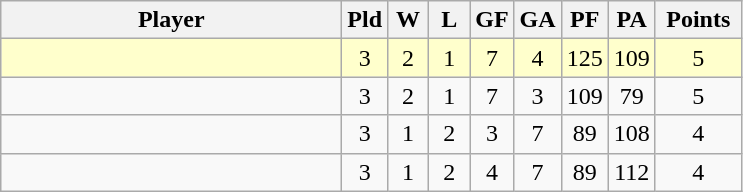<table class=wikitable style="text-align:center;">
<tr>
<th width=220>Player</th>
<th width=20>Pld</th>
<th width=20>W</th>
<th width=20>L</th>
<th width=20>GF</th>
<th width=20>GA</th>
<th width=20>PF</th>
<th width=20>PA</th>
<th width=50>Points</th>
</tr>
<tr bgcolor=#ffffcc>
<td style="text-align:left;"></td>
<td>3</td>
<td>2</td>
<td>1</td>
<td>7</td>
<td>4</td>
<td>125</td>
<td>109</td>
<td>5</td>
</tr>
<tr>
<td style="text-align:left;"></td>
<td>3</td>
<td>2</td>
<td>1</td>
<td>7</td>
<td>3</td>
<td>109</td>
<td>79</td>
<td>5</td>
</tr>
<tr>
<td style="text-align:left;"></td>
<td>3</td>
<td>1</td>
<td>2</td>
<td>3</td>
<td>7</td>
<td>89</td>
<td>108</td>
<td>4</td>
</tr>
<tr>
<td style="text-align:left;"></td>
<td>3</td>
<td>1</td>
<td>2</td>
<td>4</td>
<td>7</td>
<td>89</td>
<td>112</td>
<td>4</td>
</tr>
</table>
